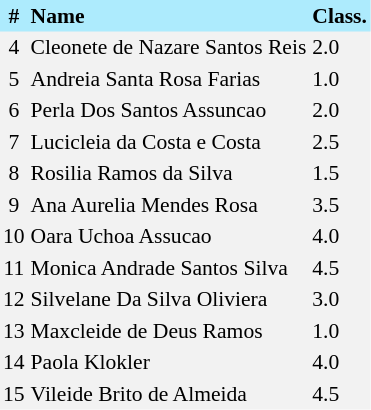<table border=0 cellpadding=2 cellspacing=0  |- bgcolor=#F2F2F2 style="text-align:center; font-size:90%;">
<tr bgcolor=#ADEBFD>
<th>#</th>
<th align=left>Name</th>
<th align=left>Class.</th>
</tr>
<tr>
<td>4</td>
<td align=left>Cleonete de Nazare Santos Reis</td>
<td align=left>2.0</td>
</tr>
<tr>
<td>5</td>
<td align=left>Andreia Santa Rosa Farias</td>
<td align=left>1.0</td>
</tr>
<tr>
<td>6</td>
<td align=left>Perla Dos Santos Assuncao</td>
<td align=left>2.0</td>
</tr>
<tr>
<td>7</td>
<td align=left>Lucicleia da Costa e Costa</td>
<td align=left>2.5</td>
</tr>
<tr>
<td>8</td>
<td align=left>Rosilia Ramos da Silva</td>
<td align=left>1.5</td>
</tr>
<tr>
<td>9</td>
<td align=left>Ana Aurelia Mendes Rosa</td>
<td align=left>3.5</td>
</tr>
<tr>
<td>10</td>
<td align=left>Oara Uchoa Assucao</td>
<td align=left>4.0</td>
</tr>
<tr>
<td>11</td>
<td align=left>Monica Andrade Santos Silva</td>
<td align=left>4.5</td>
</tr>
<tr>
<td>12</td>
<td align=left>Silvelane Da Silva Oliviera</td>
<td align=left>3.0</td>
</tr>
<tr>
<td>13</td>
<td align=left>Maxcleide de Deus Ramos</td>
<td align=left>1.0</td>
</tr>
<tr>
<td>14</td>
<td align=left>Paola Klokler</td>
<td align=left>4.0</td>
</tr>
<tr>
<td>15</td>
<td align=left>Vileide Brito de Almeida</td>
<td align=left>4.5</td>
</tr>
</table>
